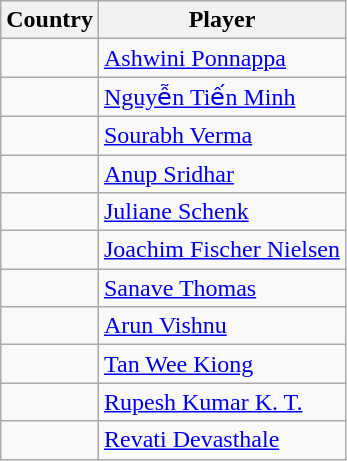<table class="wikitable">
<tr>
<th>Country</th>
<th>Player</th>
</tr>
<tr>
<td></td>
<td><a href='#'>Ashwini Ponnappa</a></td>
</tr>
<tr>
<td></td>
<td><a href='#'>Nguyễn Tiến Minh</a></td>
</tr>
<tr>
<td></td>
<td><a href='#'>Sourabh Verma</a></td>
</tr>
<tr>
<td></td>
<td><a href='#'>Anup Sridhar</a></td>
</tr>
<tr>
<td></td>
<td><a href='#'>Juliane Schenk</a></td>
</tr>
<tr>
<td></td>
<td><a href='#'>Joachim Fischer Nielsen</a></td>
</tr>
<tr>
<td></td>
<td><a href='#'>Sanave Thomas</a></td>
</tr>
<tr>
<td></td>
<td><a href='#'>Arun Vishnu</a></td>
</tr>
<tr>
<td></td>
<td><a href='#'>Tan Wee Kiong</a></td>
</tr>
<tr>
<td></td>
<td><a href='#'>Rupesh Kumar K. T.</a></td>
</tr>
<tr>
<td></td>
<td><a href='#'>Revati Devasthale</a></td>
</tr>
</table>
